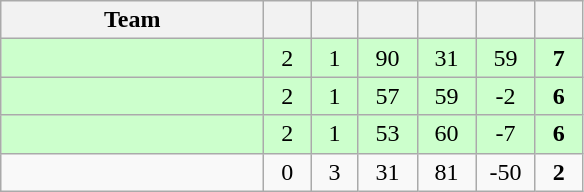<table class="wikitable" style="text-align:center;">
<tr>
<th style="width:10.5em;">Team</th>
<th style="width:1.5em;"></th>
<th style="width:1.5em;"></th>
<th style="width:2.0em;"></th>
<th style="width:2.0em;"></th>
<th style="width:2.0em;"></th>
<th style="width:1.5em;"></th>
</tr>
<tr bgcolor=#cfc>
<td align="left"></td>
<td>2</td>
<td>1</td>
<td>90</td>
<td>31</td>
<td>59</td>
<td><strong>7</strong></td>
</tr>
<tr bgcolor=#cfc>
<td align="left"></td>
<td>2</td>
<td>1</td>
<td>57</td>
<td>59</td>
<td>-2</td>
<td><strong>6</strong></td>
</tr>
<tr bgcolor=#cfc>
<td align="left"></td>
<td>2</td>
<td>1</td>
<td>53</td>
<td>60</td>
<td>-7</td>
<td><strong>6</strong></td>
</tr>
<tr>
<td align="left"></td>
<td>0</td>
<td>3</td>
<td>31</td>
<td>81</td>
<td>-50</td>
<td><strong>2</strong></td>
</tr>
</table>
